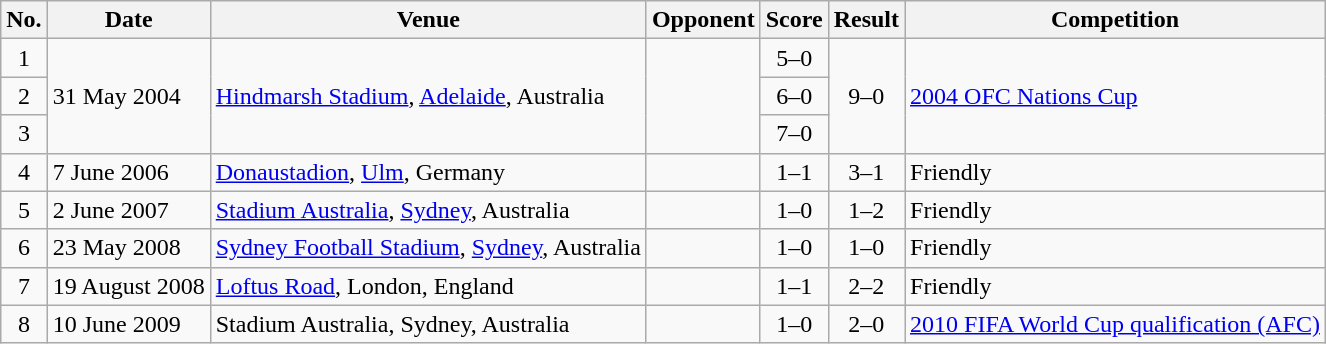<table class="wikitable sortable">
<tr>
<th scope="col">No.</th>
<th scope="col">Date</th>
<th scope="col">Venue</th>
<th scope="col">Opponent</th>
<th scope="col">Score</th>
<th scope="col">Result</th>
<th scope="col">Competition</th>
</tr>
<tr>
<td style="text-align:center">1</td>
<td rowspan="3">31 May 2004</td>
<td rowspan="3"><a href='#'>Hindmarsh Stadium</a>, <a href='#'>Adelaide</a>, Australia</td>
<td rowspan="3"></td>
<td style="text-align:center">5–0</td>
<td rowspan="3" style="text-align:center">9–0</td>
<td rowspan="3"><a href='#'>2004 OFC Nations Cup</a></td>
</tr>
<tr>
<td style="text-align:center">2</td>
<td style="text-align:center">6–0</td>
</tr>
<tr>
<td style="text-align:center">3</td>
<td style="text-align:center">7–0</td>
</tr>
<tr>
<td style="text-align:center">4</td>
<td>7 June 2006</td>
<td><a href='#'>Donaustadion</a>, <a href='#'>Ulm</a>, Germany</td>
<td></td>
<td style="text-align:center">1–1</td>
<td style="text-align:center">3–1</td>
<td>Friendly</td>
</tr>
<tr>
<td style="text-align:center">5</td>
<td>2 June 2007</td>
<td><a href='#'>Stadium Australia</a>, <a href='#'>Sydney</a>, Australia</td>
<td></td>
<td style="text-align:center">1–0</td>
<td style="text-align:center">1–2</td>
<td>Friendly</td>
</tr>
<tr>
<td style="text-align:center">6</td>
<td>23 May 2008</td>
<td><a href='#'>Sydney Football Stadium</a>, <a href='#'>Sydney</a>, Australia</td>
<td></td>
<td style="text-align:center">1–0</td>
<td style="text-align:center">1–0</td>
<td>Friendly</td>
</tr>
<tr>
<td style="text-align:center">7</td>
<td>19 August 2008</td>
<td><a href='#'>Loftus Road</a>, London, England</td>
<td></td>
<td style="text-align:center">1–1</td>
<td style="text-align:center">2–2</td>
<td>Friendly</td>
</tr>
<tr>
<td style="text-align:center">8</td>
<td>10 June 2009</td>
<td>Stadium Australia, Sydney, Australia</td>
<td></td>
<td style="text-align:center">1–0</td>
<td style="text-align:center">2–0</td>
<td><a href='#'>2010 FIFA World Cup qualification (AFC)</a></td>
</tr>
</table>
